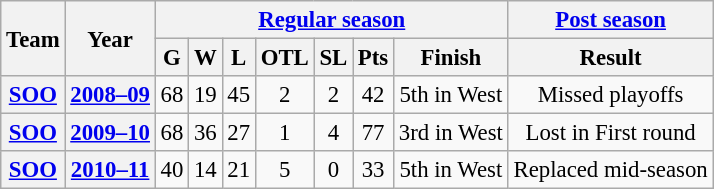<table class="wikitable" style="font-size: 95%; text-align:center;">
<tr>
<th rowspan="2">Team</th>
<th rowspan="2">Year</th>
<th colspan="7"><a href='#'>Regular season</a></th>
<th colspan="1"><a href='#'>Post season</a></th>
</tr>
<tr>
<th>G</th>
<th>W</th>
<th>L</th>
<th>OTL</th>
<th>SL</th>
<th>Pts</th>
<th>Finish</th>
<th>Result</th>
</tr>
<tr>
<th><a href='#'>SOO</a></th>
<th><a href='#'>2008–09</a></th>
<td>68</td>
<td>19</td>
<td>45</td>
<td>2</td>
<td>2</td>
<td>42</td>
<td>5th in West</td>
<td>Missed playoffs</td>
</tr>
<tr>
<th><a href='#'>SOO</a></th>
<th><a href='#'>2009–10</a></th>
<td>68</td>
<td>36</td>
<td>27</td>
<td>1</td>
<td>4</td>
<td>77</td>
<td>3rd in West</td>
<td>Lost in First round</td>
</tr>
<tr>
<th><a href='#'>SOO</a></th>
<th><a href='#'>2010–11</a></th>
<td>40</td>
<td>14</td>
<td>21</td>
<td>5</td>
<td>0</td>
<td>33</td>
<td>5th in West</td>
<td>Replaced mid-season</td>
</tr>
</table>
